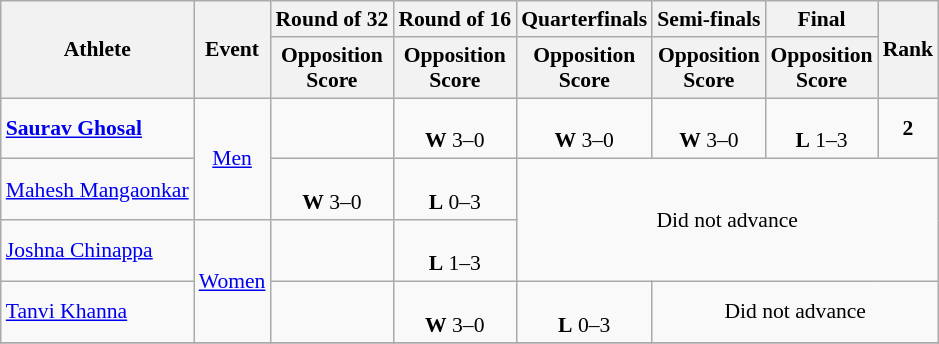<table class=wikitable style="text-align:center; font-size:90%">
<tr>
<th rowspan="2">Athlete</th>
<th rowspan=2>Event</th>
<th>Round of 32</th>
<th>Round of 16</th>
<th>Quarterfinals</th>
<th>Semi-finals</th>
<th>Final</th>
<th rowspan="2">Rank</th>
</tr>
<tr>
<th>Opposition<br>Score</th>
<th>Opposition<br>Score</th>
<th>Opposition<br>Score</th>
<th>Opposition<br>Score</th>
<th>Opposition<br>Score</th>
</tr>
<tr>
<td align=left><strong><a href='#'>Saurav Ghosal</a></strong></td>
<td rowspan="2"><a href='#'>Men</a></td>
<td></td>
<td><br><strong>W</strong> 3–0</td>
<td><br><strong>W</strong> 3–0</td>
<td><br><strong>W</strong> 3–0</td>
<td><br><strong>L</strong> 1–3</td>
<td><strong>2</strong></td>
</tr>
<tr>
<td align=left><a href='#'>Mahesh Mangaonkar</a></td>
<td><br><strong>W</strong> 3–0</td>
<td><br><strong>L</strong> 0–3</td>
<td colspan="4" rowspan=2>Did not advance</td>
</tr>
<tr>
<td align=left><a href='#'>Joshna Chinappa</a></td>
<td rowspan="2"><a href='#'>Women</a></td>
<td></td>
<td><br><strong>L</strong> 1–3</td>
</tr>
<tr>
<td align=left><a href='#'>Tanvi Khanna</a></td>
<td></td>
<td><br><strong>W</strong> 3–0</td>
<td><br><strong>L</strong> 0–3</td>
<td colspan="3">Did not advance</td>
</tr>
<tr>
</tr>
</table>
